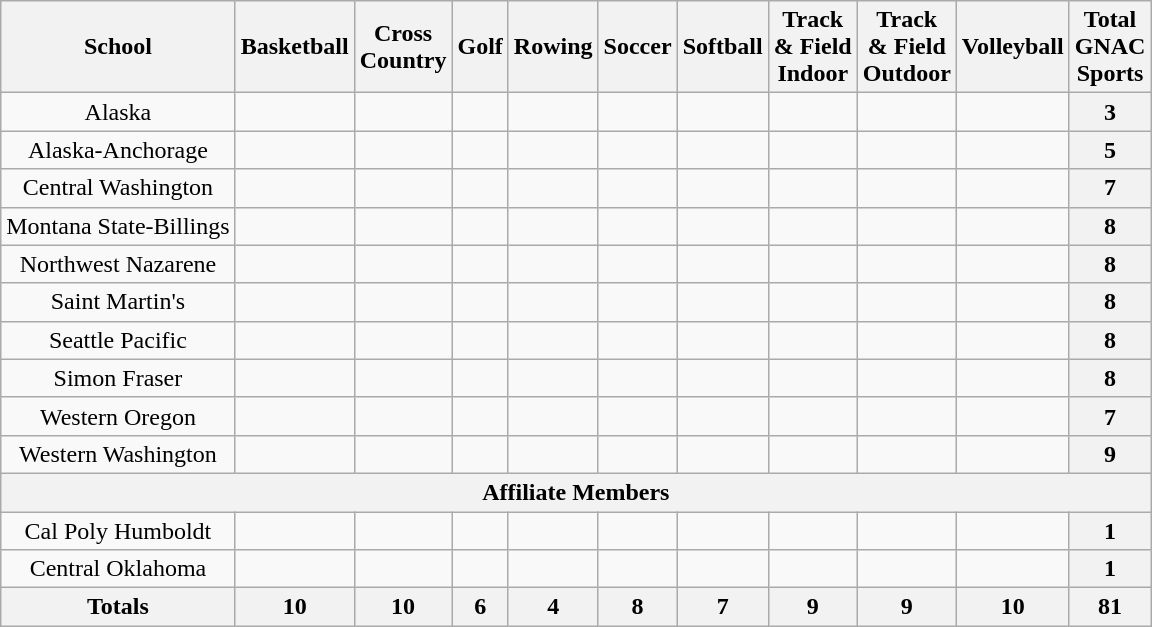<table class="wikitable" style="text-align:center">
<tr>
<th>School</th>
<th>Basketball</th>
<th>Cross<br>Country</th>
<th>Golf</th>
<th>Rowing</th>
<th>Soccer</th>
<th>Softball</th>
<th>Track<br>& Field<br>Indoor</th>
<th>Track<br>& Field<br>Outdoor</th>
<th>Volleyball</th>
<th>Total<br>GNAC<br>Sports</th>
</tr>
<tr>
<td>Alaska</td>
<td></td>
<td></td>
<td></td>
<td></td>
<td></td>
<td></td>
<td></td>
<td></td>
<td></td>
<th>3</th>
</tr>
<tr>
<td>Alaska-Anchorage</td>
<td></td>
<td></td>
<td></td>
<td></td>
<td></td>
<td></td>
<td></td>
<td></td>
<td></td>
<th>5</th>
</tr>
<tr>
<td>Central Washington</td>
<td></td>
<td></td>
<td></td>
<td></td>
<td></td>
<td></td>
<td></td>
<td></td>
<td></td>
<th>7</th>
</tr>
<tr>
<td>Montana State-Billings</td>
<td></td>
<td></td>
<td></td>
<td></td>
<td></td>
<td></td>
<td></td>
<td></td>
<td></td>
<th>8</th>
</tr>
<tr>
<td>Northwest Nazarene</td>
<td></td>
<td></td>
<td></td>
<td></td>
<td></td>
<td></td>
<td></td>
<td></td>
<td></td>
<th>8</th>
</tr>
<tr>
<td>Saint Martin's</td>
<td></td>
<td></td>
<td></td>
<td></td>
<td></td>
<td></td>
<td></td>
<td></td>
<td></td>
<th>8</th>
</tr>
<tr>
<td>Seattle Pacific</td>
<td></td>
<td></td>
<td></td>
<td></td>
<td></td>
<td></td>
<td></td>
<td></td>
<td></td>
<th>8</th>
</tr>
<tr>
<td>Simon Fraser</td>
<td></td>
<td></td>
<td></td>
<td></td>
<td></td>
<td></td>
<td></td>
<td></td>
<td></td>
<th>8</th>
</tr>
<tr>
<td>Western Oregon</td>
<td></td>
<td></td>
<td></td>
<td></td>
<td></td>
<td></td>
<td></td>
<td></td>
<td></td>
<th>7</th>
</tr>
<tr>
<td>Western Washington</td>
<td></td>
<td></td>
<td></td>
<td></td>
<td></td>
<td></td>
<td></td>
<td></td>
<td></td>
<th>9</th>
</tr>
<tr>
<th colspan="11">Affiliate Members</th>
</tr>
<tr>
<td>Cal Poly Humboldt</td>
<td></td>
<td></td>
<td></td>
<td></td>
<td></td>
<td></td>
<td></td>
<td></td>
<td></td>
<th>1</th>
</tr>
<tr>
<td>Central Oklahoma</td>
<td></td>
<td></td>
<td></td>
<td></td>
<td></td>
<td></td>
<td></td>
<td></td>
<td></td>
<th>1</th>
</tr>
<tr>
<th>Totals</th>
<th>10</th>
<th>10</th>
<th>6</th>
<th>4</th>
<th>8</th>
<th>7</th>
<th>9</th>
<th>9</th>
<th>10</th>
<th>81</th>
</tr>
</table>
